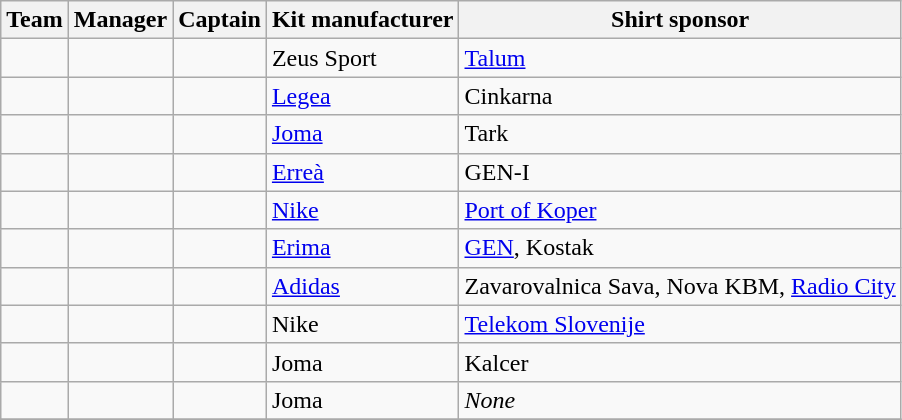<table class="wikitable sortable">
<tr>
<th>Team</th>
<th>Manager</th>
<th>Captain</th>
<th>Kit manufacturer</th>
<th>Shirt sponsor</th>
</tr>
<tr>
<td></td>
<td> </td>
<td> </td>
<td>Zeus Sport</td>
<td><a href='#'>Talum</a></td>
</tr>
<tr>
<td></td>
<td> </td>
<td> </td>
<td><a href='#'>Legea</a></td>
<td>Cinkarna</td>
</tr>
<tr>
<td></td>
<td> </td>
<td> </td>
<td><a href='#'>Joma</a></td>
<td>Tark</td>
</tr>
<tr>
<td></td>
<td> </td>
<td> </td>
<td><a href='#'>Erreà</a></td>
<td>GEN-I</td>
</tr>
<tr>
<td></td>
<td> </td>
<td> </td>
<td><a href='#'>Nike</a></td>
<td><a href='#'>Port of Koper</a></td>
</tr>
<tr>
<td></td>
<td> </td>
<td> </td>
<td><a href='#'>Erima</a></td>
<td><a href='#'>GEN</a>, Kostak</td>
</tr>
<tr>
<td></td>
<td> </td>
<td> </td>
<td><a href='#'>Adidas</a></td>
<td>Zavarovalnica Sava, Nova KBM, <a href='#'>Radio City</a></td>
</tr>
<tr>
<td></td>
<td> </td>
<td> </td>
<td>Nike</td>
<td><a href='#'>Telekom Slovenije</a></td>
</tr>
<tr>
<td></td>
<td> </td>
<td> </td>
<td>Joma</td>
<td>Kalcer</td>
</tr>
<tr>
<td></td>
<td> </td>
<td> </td>
<td>Joma</td>
<td><em>None</em></td>
</tr>
<tr>
</tr>
</table>
